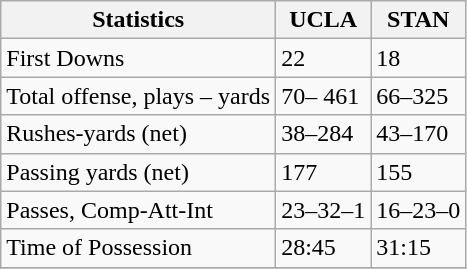<table class="wikitable">
<tr>
<th>Statistics</th>
<th>UCLA</th>
<th>STAN</th>
</tr>
<tr>
<td>First Downs</td>
<td>22</td>
<td>18</td>
</tr>
<tr>
<td>Total offense, plays – yards</td>
<td>70– 461</td>
<td>66–325</td>
</tr>
<tr>
<td>Rushes-yards (net)</td>
<td>38–284</td>
<td>43–170</td>
</tr>
<tr>
<td>Passing yards (net)</td>
<td>177</td>
<td>155</td>
</tr>
<tr>
<td>Passes, Comp-Att-Int</td>
<td>23–32–1</td>
<td>16–23–0</td>
</tr>
<tr>
<td>Time of Possession</td>
<td>28:45</td>
<td>31:15</td>
</tr>
<tr>
</tr>
</table>
